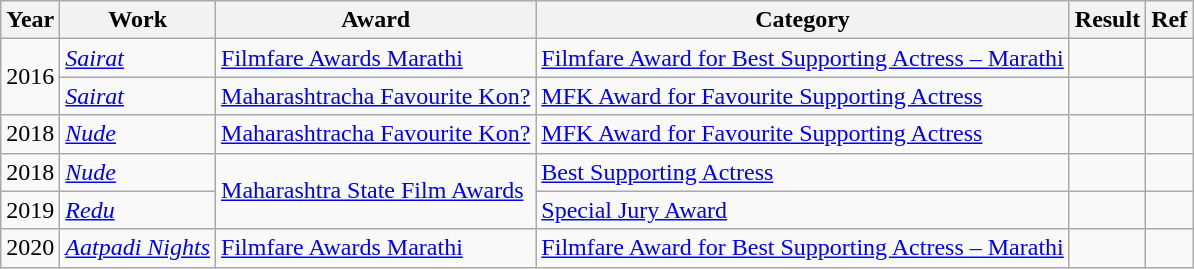<table class="wikitable">
<tr>
<th>Year</th>
<th>Work</th>
<th>Award</th>
<th>Category</th>
<th>Result</th>
<th>Ref</th>
</tr>
<tr>
<td Rowspan="2">2016</td>
<td><em><a href='#'>Sairat</a></em></td>
<td><a href='#'>Filmfare Awards Marathi</a></td>
<td><a href='#'>Filmfare Award for Best Supporting Actress – Marathi</a></td>
<td></td>
<td></td>
</tr>
<tr>
<td><em><a href='#'>Sairat</a></em></td>
<td><a href='#'>Maharashtracha Favourite Kon?</a></td>
<td><a href='#'>MFK Award for Favourite Supporting Actress</a></td>
<td></td>
<td></td>
</tr>
<tr>
<td>2018</td>
<td><a href='#'><em>Nude</em></a></td>
<td><a href='#'>Maharashtracha Favourite Kon?</a></td>
<td><a href='#'>MFK Award for Favourite Supporting Actress</a></td>
<td></td>
<td></td>
</tr>
<tr>
<td>2018</td>
<td><a href='#'><em>Nude</em></a></td>
<td rowspan="2"><a href='#'>Maharashtra State Film Awards</a></td>
<td><a href='#'>Best Supporting Actress</a></td>
<td></td>
<td></td>
</tr>
<tr>
<td>2019</td>
<td><em><a href='#'>Redu</a></em></td>
<td><a href='#'>Special Jury Award</a></td>
<td></td>
<td></td>
</tr>
<tr>
<td>2020</td>
<td><em><a href='#'>Aatpadi Nights</a></em></td>
<td><a href='#'>Filmfare Awards Marathi</a></td>
<td><a href='#'>Filmfare Award for Best Supporting Actress – Marathi</a></td>
<td></td>
<td></td>
</tr>
</table>
